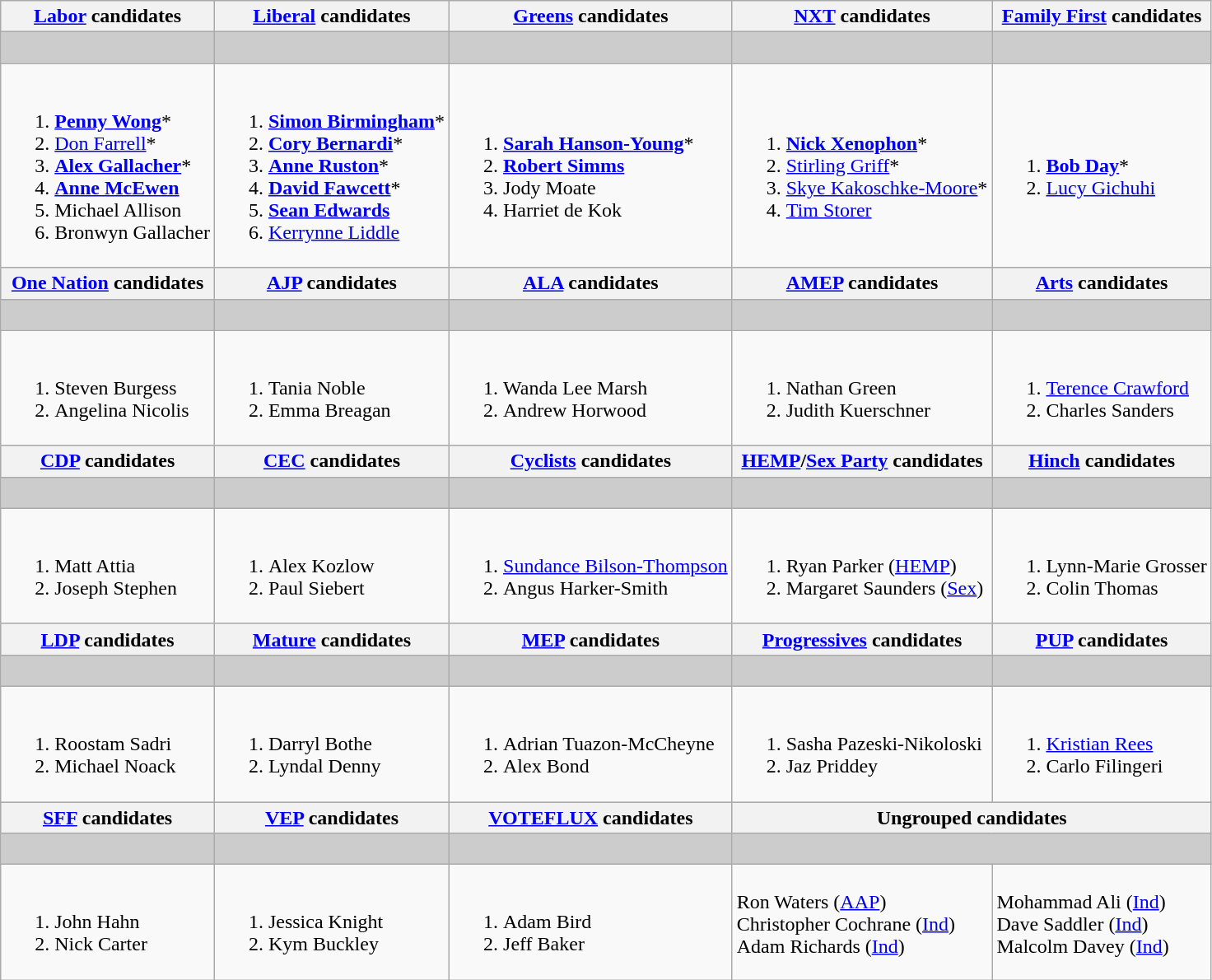<table class="wikitable">
<tr>
<th><a href='#'>Labor</a> candidates</th>
<th><a href='#'>Liberal</a> candidates</th>
<th><a href='#'>Greens</a> candidates</th>
<th><a href='#'>NXT</a> candidates</th>
<th><a href='#'>Family First</a> candidates</th>
</tr>
<tr style="background:#ccc;">
<td> </td>
<td> </td>
<td> </td>
<td> </td>
<td> </td>
</tr>
<tr>
<td><br><ol><li><strong><a href='#'>Penny Wong</a></strong>*</li><li><a href='#'>Don Farrell</a>*</li><li><strong><a href='#'>Alex Gallacher</a></strong>*</li><li><strong><a href='#'>Anne McEwen</a></strong></li><li>Michael Allison</li><li>Bronwyn Gallacher</li></ol></td>
<td><br><ol><li><strong><a href='#'>Simon Birmingham</a></strong>*</li><li><strong><a href='#'>Cory Bernardi</a></strong>*</li><li><strong><a href='#'>Anne Ruston</a></strong>*</li><li><strong><a href='#'>David Fawcett</a></strong>*</li><li><strong><a href='#'>Sean Edwards</a></strong></li><li><a href='#'>Kerrynne Liddle</a></li></ol></td>
<td><br><ol><li><strong><a href='#'>Sarah Hanson-Young</a></strong>*</li><li><strong><a href='#'>Robert Simms</a></strong></li><li>Jody Moate</li><li>Harriet de Kok</li></ol></td>
<td><br><ol><li><strong><a href='#'>Nick Xenophon</a></strong>*</li><li><a href='#'>Stirling Griff</a>*</li><li><a href='#'>Skye Kakoschke-Moore</a>*</li><li><a href='#'>Tim Storer</a></li></ol></td>
<td><br><ol><li><strong><a href='#'>Bob Day</a></strong>*</li><li><a href='#'>Lucy Gichuhi</a></li></ol></td>
</tr>
<tr style="background:#ccc;">
<th><a href='#'>One Nation</a> candidates</th>
<th><a href='#'>AJP</a> candidates</th>
<th><a href='#'>ALA</a> candidates</th>
<th><a href='#'>AMEP</a> candidates</th>
<th><a href='#'>Arts</a> candidates</th>
</tr>
<tr style="background:#ccc;">
<td> </td>
<td> </td>
<td> </td>
<td> </td>
<td> </td>
</tr>
<tr>
<td valign=top><br><ol><li>Steven Burgess</li><li>Angelina Nicolis</li></ol></td>
<td valign=top><br><ol><li>Tania Noble</li><li>Emma Breagan</li></ol></td>
<td valign=top><br><ol><li>Wanda Lee Marsh</li><li>Andrew Horwood</li></ol></td>
<td valign=top><br><ol><li>Nathan Green</li><li>Judith Kuerschner</li></ol></td>
<td valign=top><br><ol><li><a href='#'>Terence Crawford</a></li><li>Charles Sanders</li></ol></td>
</tr>
<tr style="background:#ccc;">
<th><a href='#'>CDP</a> candidates</th>
<th><a href='#'>CEC</a> candidates</th>
<th><a href='#'>Cyclists</a> candidates</th>
<th><a href='#'>HEMP</a>/<a href='#'>Sex Party</a> candidates</th>
<th><a href='#'>Hinch</a> candidates</th>
</tr>
<tr style="background:#ccc;">
<td> </td>
<td> </td>
<td> </td>
<td> </td>
<td> </td>
</tr>
<tr>
<td valign=top><br><ol><li>Matt Attia</li><li>Joseph Stephen</li></ol></td>
<td valign=top><br><ol><li>Alex Kozlow</li><li>Paul Siebert</li></ol></td>
<td valign=top><br><ol><li><a href='#'>Sundance Bilson-Thompson</a></li><li>Angus Harker-Smith</li></ol></td>
<td valign=top><br><ol><li>Ryan Parker (<a href='#'>HEMP</a>)</li><li>Margaret Saunders (<a href='#'>Sex</a>)</li></ol></td>
<td valign=top><br><ol><li>Lynn-Marie Grosser</li><li>Colin Thomas</li></ol></td>
</tr>
<tr style="background:#ccc;">
<th><a href='#'>LDP</a> candidates</th>
<th><a href='#'>Mature</a> candidates</th>
<th><a href='#'>MEP</a> candidates</th>
<th><a href='#'>Progressives</a> candidates</th>
<th><a href='#'>PUP</a> candidates</th>
</tr>
<tr style="background:#ccc;">
<td> </td>
<td> </td>
<td> </td>
<td> </td>
<td> </td>
</tr>
<tr>
<td valign=top><br><ol><li>Roostam Sadri</li><li>Michael Noack</li></ol></td>
<td valign=top><br><ol><li>Darryl Bothe</li><li>Lyndal Denny</li></ol></td>
<td valign=top><br><ol><li>Adrian Tuazon-McCheyne</li><li>Alex Bond</li></ol></td>
<td valign=top><br><ol><li>Sasha Pazeski-Nikoloski</li><li>Jaz Priddey</li></ol></td>
<td valign=top><br><ol><li><a href='#'>Kristian Rees</a></li><li>Carlo Filingeri</li></ol></td>
</tr>
<tr style="background:#ccc;">
<th><a href='#'>SFF</a> candidates</th>
<th><a href='#'>VEP</a> candidates</th>
<th><a href='#'>VOTEFLUX</a> candidates</th>
<th colspan=2>Ungrouped candidates</th>
</tr>
<tr style="background:#ccc;">
<td> </td>
<td> </td>
<td> </td>
<td colspan=2> </td>
</tr>
<tr>
<td valign=top><br><ol><li>John Hahn</li><li>Nick Carter</li></ol></td>
<td valign=top><br><ol><li>Jessica Knight</li><li>Kym Buckley</li></ol></td>
<td valign=top><br><ol><li>Adam Bird</li><li>Jeff Baker</li></ol></td>
<td valign=top><br>Ron Waters (<a href='#'>AAP</a>)<br>
Christopher Cochrane (<a href='#'>Ind</a>)<br>
Adam Richards (<a href='#'>Ind</a>)</td>
<td valign=top><br>Mohammad Ali (<a href='#'>Ind</a>)<br>
Dave Saddler (<a href='#'>Ind</a>)<br>
Malcolm Davey (<a href='#'>Ind</a>)</td>
</tr>
</table>
